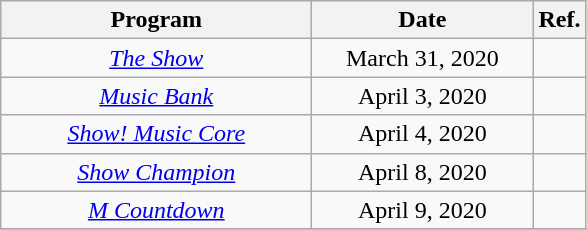<table class="wikitable" style="text-align:center;">
<tr>
<th width="200">Program</th>
<th width="140">Date</th>
<th>Ref.</th>
</tr>
<tr>
<td><em><a href='#'>The Show</a></em></td>
<td>March 31, 2020</td>
<td></td>
</tr>
<tr>
<td><em><a href='#'>Music Bank</a></em></td>
<td>April 3, 2020</td>
<td></td>
</tr>
<tr>
<td><em><a href='#'>Show! Music Core</a></em></td>
<td>April 4, 2020</td>
<td></td>
</tr>
<tr>
<td><em><a href='#'>Show Champion</a></em></td>
<td>April 8, 2020</td>
<td></td>
</tr>
<tr>
<td><em><a href='#'>M Countdown</a></em></td>
<td>April 9, 2020</td>
<td></td>
</tr>
<tr>
</tr>
</table>
